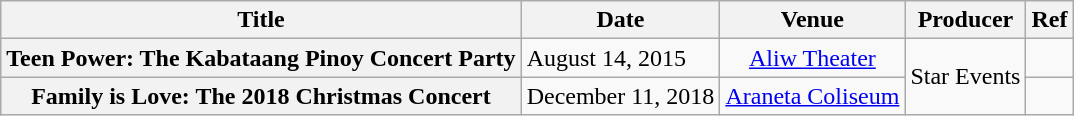<table class="wikitable plainrowheaders" style="text-align:center;">
<tr>
<th scope="col">Title</th>
<th scope="col">Date</th>
<th scope="col">Venue</th>
<th scope="col">Producer</th>
<th scope="col">Ref</th>
</tr>
<tr>
<th scope="row">Teen Power: The Kabataang Pinoy Concert Party</th>
<td align="left">August 14, 2015</td>
<td><a href='#'>Aliw Theater</a></td>
<td rowspan="2">Star Events</td>
<td></td>
</tr>
<tr>
<th scope="row">Family is Love: The 2018 Christmas Concert</th>
<td align="left">December 11, 2018</td>
<td><a href='#'>Araneta Coliseum</a></td>
<td></td>
</tr>
</table>
